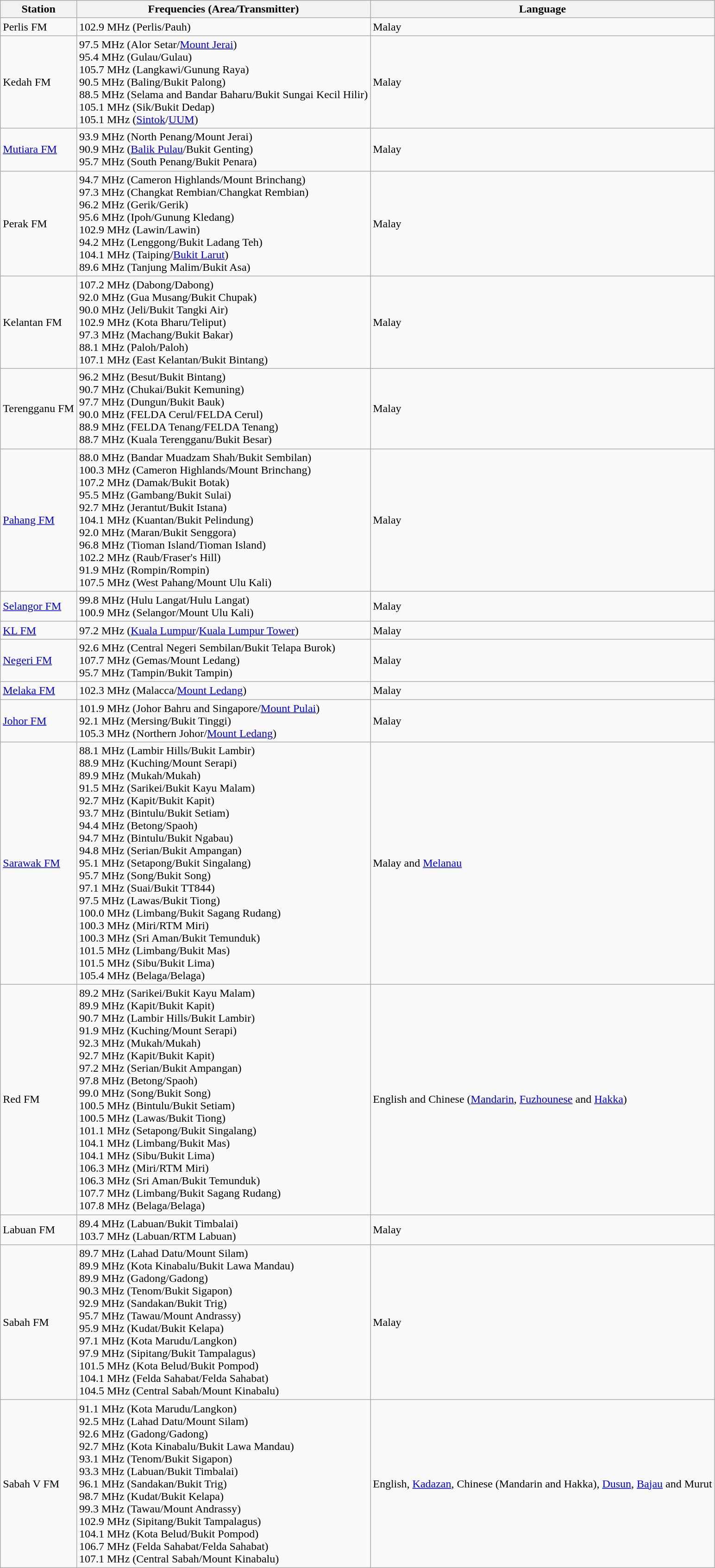<table class="wikitable">
<tr>
<th>Station</th>
<th>Frequencies (Area/Transmitter)</th>
<th>Language</th>
</tr>
<tr style="vertical-align: top; text-align: left;">
<td>Perlis FM</td>
<td>102.9 MHz (Perlis/Pauh)</td>
<td>Malay</td>
</tr>
<tr>
<td>Kedah FM</td>
<td>97.5 MHz (Alor Setar/<a href='#'>Mount Jerai</a>)<br>95.4 MHz (Gulau/Gulau)<br>105.7 MHz (Langkawi/Gunung Raya)<br>90.5 MHz (Baling/Bukit Palong)<br>88.5 MHz (Selama and Bandar Baharu/Bukit Sungai Kecil Hilir)<br>105.1 MHz (Sik/Bukit Dedap)<br>105.1 MHz (<a href='#'>Sintok</a>/<a href='#'>UUM</a>)</td>
<td>Malay</td>
</tr>
<tr>
<td><a href='#'>Mutiara FM</a></td>
<td>93.9 MHz (North Penang/Mount Jerai)<br>90.9 MHz (<a href='#'>Balik Pulau</a>/Bukit Genting)<br>95.7 MHz (South Penang/Bukit Penara)</td>
<td>Malay</td>
</tr>
<tr>
<td>Perak FM</td>
<td>94.7 MHz (Cameron Highlands/Mount Brinchang)<br>97.3 MHz (Changkat Rembian/Changkat Rembian)<br>96.2 MHz (Gerik/Gerik)<br>95.6 MHz (Ipoh/Gunung Kledang)<br>102.9 MHz (Lawin/Lawin)<br>94.2 MHz (Lenggong/Bukit Ladang Teh)<br>104.1 MHz (Taiping/<a href='#'>Bukit Larut</a>)<br>89.6 MHz (Tanjung Malim/Bukit Asa)</td>
<td>Malay</td>
</tr>
<tr>
<td>Kelantan FM</td>
<td>107.2 MHz (Dabong/Dabong)<br>92.0 MHz (Gua Musang/Bukit Chupak)<br>90.0 MHz (Jeli/Bukit Tangki Air)<br>102.9 MHz (Kota Bharu/Teliput)<br>97.3 MHz (Machang/Bukit Bakar)<br>88.1 MHz (Paloh/Paloh)<br>107.1 MHz (East Kelantan/Bukit Bintang)</td>
<td>Malay</td>
</tr>
<tr>
<td>Terengganu FM</td>
<td>96.2 MHz (Besut/Bukit Bintang)<br>90.7 MHz (Chukai/Bukit Kemuning)<br>97.7 MHz (Dungun/Bukit Bauk)<br>90.0 MHz (FELDA Cerul/FELDA Cerul)<br>88.9 MHz (FELDA Tenang/FELDA Tenang)<br>88.7 MHz (Kuala Terengganu/Bukit Besar)<br></td>
<td>Malay</td>
</tr>
<tr>
<td><a href='#'>Pahang FM</a></td>
<td>88.0 MHz (Bandar Muadzam Shah/Bukit Sembilan)<br>100.3 MHz (Cameron Highlands/Mount Brinchang)<br>107.2 MHz (Damak/Bukit Botak)<br>95.5 MHz (Gambang/Bukit Sulai)<br>92.7 MHz (Jerantut/Bukit Istana)<br>104.1 MHz (Kuantan/Bukit Pelindung)<br>92.0 MHz (Maran/Bukit Senggora)<br>96.8 MHz (Tioman Island/Tioman Island)<br>102.2 MHz (Raub/Fraser's Hill)<br>91.9 MHz (Rompin/Rompin)<br>107.5 MHz (West Pahang/Mount Ulu Kali)</td>
<td>Malay</td>
</tr>
<tr>
<td><a href='#'>Selangor FM</a></td>
<td>99.8 MHz (Hulu Langat/Hulu Langat)<br>100.9 MHz (Selangor/Mount Ulu Kali)</td>
<td>Malay</td>
</tr>
<tr>
<td><a href='#'>KL FM</a></td>
<td>97.2 MHz (<a href='#'>Kuala Lumpur</a>/<a href='#'>Kuala Lumpur Tower</a>)</td>
<td>Malay</td>
</tr>
<tr>
<td><a href='#'>Negeri FM</a></td>
<td>92.6 MHz (Central Negeri Sembilan/Bukit Telapa Burok)<br>107.7 MHz (Gemas/Mount Ledang)<br>95.7 MHz (Tampin/Bukit Tampin)</td>
<td>Malay</td>
</tr>
<tr>
<td><a href='#'>Melaka FM</a></td>
<td>102.3 MHz (Malacca/<a href='#'>Mount Ledang</a>)</td>
<td>Malay</td>
</tr>
<tr>
<td><a href='#'>Johor FM</a></td>
<td>101.9 MHz (Johor Bahru and Singapore/<a href='#'>Mount Pulai</a>)<br>92.1 MHz (Mersing/Bukit Tinggi)<br>105.3 MHz (Northern Johor/<a href='#'>Mount Ledang</a>)</td>
<td>Malay</td>
</tr>
<tr>
<td><a href='#'>Sarawak FM</a></td>
<td>88.1 MHz (Lambir Hills/Bukit Lambir)<br>88.9 MHz (Kuching/Mount Serapi)<br>89.9 MHz (Mukah/Mukah)<br>91.5 MHz (Sarikei/Bukit Kayu Malam)<br>92.7 MHz (Kapit/Bukit Kapit)<br>93.7 MHz (Bintulu/Bukit Setiam)<br>94.4 MHz (Betong/Spaoh)<br>94.7 MHz (Bintulu/Bukit Ngabau)<br>94.8 MHz (Serian/Bukit Ampangan)<br>95.1 MHz (Setapong/Bukit Singalang)<br>95.7 MHz (Song/Bukit Song)<br>97.1 MHz (Suai/Bukit TT844)<br>97.5 MHz (Lawas/Bukit Tiong)<br>100.0 MHz (Limbang/Bukit Sagang Rudang)<br>100.3 MHz (Miri/RTM Miri)<br>100.3 MHz (Sri Aman/Bukit Temunduk)<br>101.5 MHz (Limbang/Bukit Mas)<br>101.5 MHz (Sibu/Bukit Lima)<br>105.4 MHz (Belaga/Belaga)</td>
<td>Malay and <a href='#'>Melanau</a></td>
</tr>
<tr>
<td>Red FM</td>
<td>89.2 MHz (Sarikei/Bukit Kayu Malam)<br>89.9 MHz (Kapit/Bukit Kapit)<br>90.7 MHz (Lambir Hills/Bukit Lambir)<br>91.9 MHz (Kuching/Mount Serapi)<br>92.3 MHz (Mukah/Mukah)<br>92.7 MHz (Kapit/Bukit Kapit)<br>97.2 MHz (Serian/Bukit Ampangan)<br>97.8 MHz (Betong/Spaoh)<br>99.0 MHz (Song/Bukit Song)<br>100.5 MHz (Bintulu/Bukit Setiam)<br>100.5 MHz (Lawas/Bukit Tiong)<br>101.1 MHz (Setapong/Bukit Singalang)<br>104.1 MHz (Limbang/Bukit Mas)<br>104.1 MHz (Sibu/Bukit Lima)<br>106.3 MHz (Miri/RTM Miri)<br>106.3 MHz (Sri Aman/Bukit Temunduk)<br>107.7 MHz (Limbang/Bukit Sagang Rudang)<br>107.8 MHz (Belaga/Belaga)<br></td>
<td>English and Chinese (<a href='#'>Mandarin</a>, <a href='#'>Fuzhounese</a> and <a href='#'>Hakka</a>)</td>
</tr>
<tr>
<td>Labuan FM</td>
<td>89.4 MHz (Labuan/Bukit Timbalai)<br>103.7 MHz (Labuan/RTM Labuan)</td>
<td>Malay</td>
</tr>
<tr>
<td>Sabah FM</td>
<td>89.7 MHz (Lahad Datu/Mount Silam)<br>89.9 MHz (Kota Kinabalu/Bukit Lawa Mandau)<br>89.9 MHz (Gadong/Gadong)<br>90.3 MHz (Tenom/Bukit Sigapon)<br>92.9 MHz (Sandakan/Bukit Trig)<br>95.7 MHz (Tawau/Mount Andrassy)<br>95.9 MHz (Kudat/Bukit Kelapa)<br>97.1 MHz (Kota Marudu/Langkon)<br>97.9 MHz (Sipitang/Bukit Tampalagus)<br>101.5 MHz (Kota Belud/Bukit Pompod)<br>104.1 MHz (Felda Sahabat/Felda Sahabat)<br>104.5 MHz (Central Sabah/Mount Kinabalu)</td>
<td>Malay</td>
</tr>
<tr>
<td>Sabah V FM</td>
<td>91.1 MHz (Kota Marudu/Langkon)<br>92.5 MHz (Lahad Datu/Mount Silam)<br>92.6 MHz (Gadong/Gadong)<br>92.7 MHz (Kota Kinabalu/Bukit Lawa Mandau)<br>93.1 MHz (Tenom/Bukit Sigapon)<br>93.3 MHz (Labuan/Bukit Timbalai)<br>96.1 MHz (Sandakan/Bukit Trig)<br>98.7 MHz (Kudat/Bukit Kelapa)<br>99.3 MHz (Tawau/Mount Andrassy)<br>102.9 MHz (Sipitang/Bukit Tampalagus)<br>104.1 MHz (Kota Belud/Bukit Pompod)<br>106.7 MHz (Felda Sahabat/Felda Sahabat)<br>107.1 MHz (Central Sabah/Mount Kinabalu)</td>
<td>English, <a href='#'>Kadazan</a>, Chinese (Mandarin and Hakka), <a href='#'>Dusun</a>, <a href='#'>Bajau</a> and Murut</td>
</tr>
</table>
